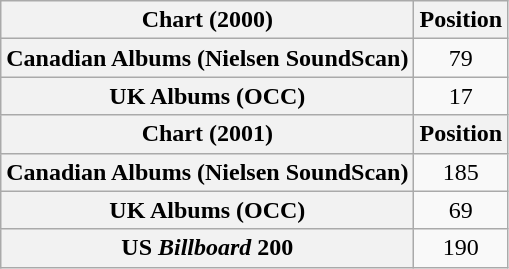<table class="wikitable plainrowheaders">
<tr>
<th>Chart (2000)</th>
<th>Position</th>
</tr>
<tr>
<th scope="row">Canadian Albums (Nielsen SoundScan)</th>
<td align="center">79</td>
</tr>
<tr>
<th scope="row">UK Albums (OCC)</th>
<td align="center">17</td>
</tr>
<tr>
<th>Chart (2001)</th>
<th>Position</th>
</tr>
<tr>
<th scope="row">Canadian Albums (Nielsen SoundScan)</th>
<td style="text-align:center;">185</td>
</tr>
<tr>
<th scope="row">UK Albums (OCC)</th>
<td align="center">69</td>
</tr>
<tr>
<th scope="row">US <em>Billboard</em> 200</th>
<td align="center">190</td>
</tr>
</table>
